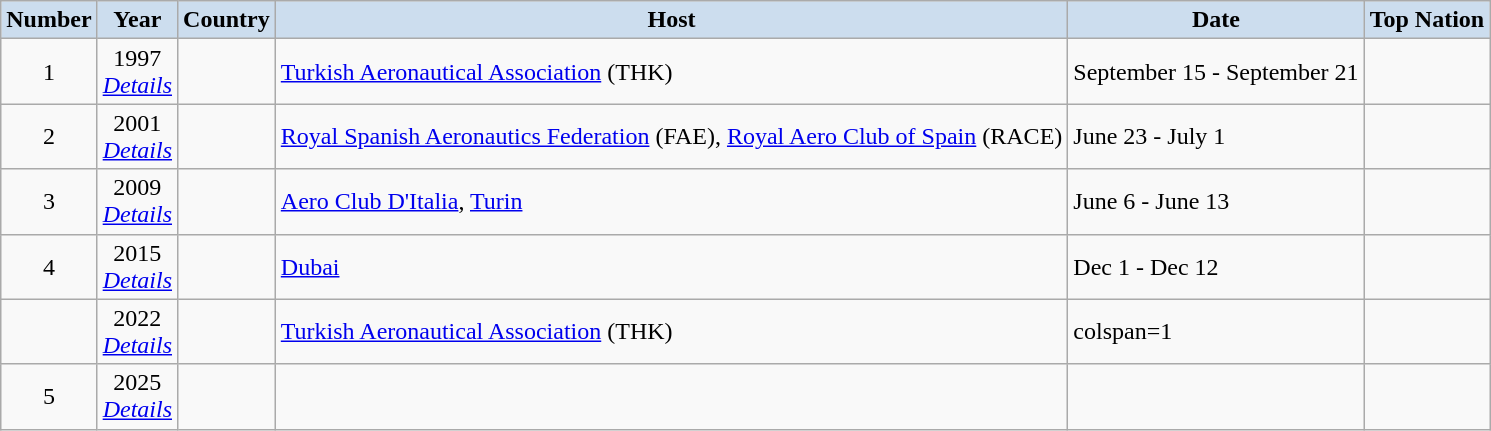<table class="wikitable">
<tr>
<th style="background:#cde;">Number</th>
<th style="background:#cde;">Year</th>
<th style="background:#cde;">Country</th>
<th style="background:#cde;">Host</th>
<th style="background:#cde;">Date</th>
<th style="background:#cde;">Top Nation</th>
</tr>
<tr>
<td align=center>1</td>
<td align=center>1997<br><em><a href='#'>Details</a></em></td>
<td></td>
<td><a href='#'>Turkish Aeronautical Association</a> (THK)</td>
<td>September 15 - September 21</td>
<td></td>
</tr>
<tr>
<td align=center>2</td>
<td align=center>2001<br><em><a href='#'>Details</a></em></td>
<td></td>
<td><a href='#'>Royal Spanish Aeronautics Federation</a> (FAE), <a href='#'>Royal Aero Club of Spain</a> (RACE)</td>
<td>June 23 - July 1</td>
<td></td>
</tr>
<tr>
<td align=center>3</td>
<td align=center>2009<br><em><a href='#'>Details</a></em></td>
<td></td>
<td><a href='#'>Aero Club D'Italia</a>, <a href='#'>Turin</a></td>
<td>June 6 - June 13</td>
<td> </td>
</tr>
<tr>
<td align=center>4</td>
<td align=center>2015<br><em><a href='#'>Details</a></em></td>
<td></td>
<td><a href='#'>Dubai</a></td>
<td>Dec 1 - Dec 12</td>
<td></td>
</tr>
<tr>
<td align=center></td>
<td align=center>2022<br><em><a href='#'>Details</a></em></td>
<td></td>
<td><a href='#'>Turkish Aeronautical Association</a> (THK)</td>
<td>colspan=1 </td>
<td></td>
</tr>
<tr>
<td align=center>5</td>
<td align=center>2025<br><em><a href='#'>Details</a></em></td>
<td></td>
<td></td>
<td></td>
<td></td>
</tr>
</table>
